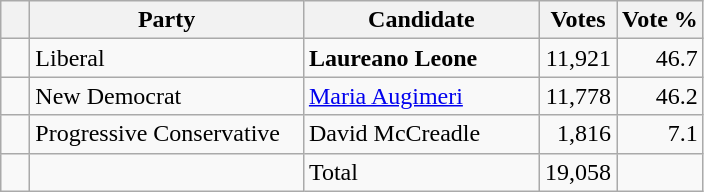<table class="wikitable">
<tr>
<th></th>
<th scope="col" width="175">Party</th>
<th scope="col" width="150">Candidate</th>
<th>Votes</th>
<th>Vote %</th>
</tr>
<tr>
<td>   </td>
<td>Liberal</td>
<td><strong>Laureano Leone</strong></td>
<td align=right>11,921</td>
<td align=right>46.7</td>
</tr>
<tr>
<td>   </td>
<td>New Democrat</td>
<td><a href='#'>Maria Augimeri</a></td>
<td align=right>11,778</td>
<td align=right>46.2</td>
</tr>
<tr |>
<td>   </td>
<td>Progressive Conservative</td>
<td>David McCreadle</td>
<td align=right>1,816</td>
<td align=right>7.1</td>
</tr>
<tr>
<td></td>
<td></td>
<td>Total</td>
<td align=right>19,058</td>
<td></td>
</tr>
</table>
